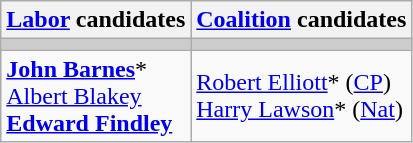<table class="wikitable">
<tr>
<th><a href='#'>Labor</a> candidates</th>
<th><a href='#'>Coalition</a> candidates</th>
</tr>
<tr bgcolor="#cccccc">
<td></td>
<td></td>
</tr>
<tr>
<td><strong><a href='#'>John Barnes</a></strong>*<br><a href='#'>Albert Blakey</a><br><strong><a href='#'>Edward Findley</a></strong></td>
<td><a href='#'>Robert Elliott</a>* (<a href='#'>CP</a>)<br><a href='#'>Harry Lawson</a>* (<a href='#'>Nat</a>)</td>
</tr>
</table>
